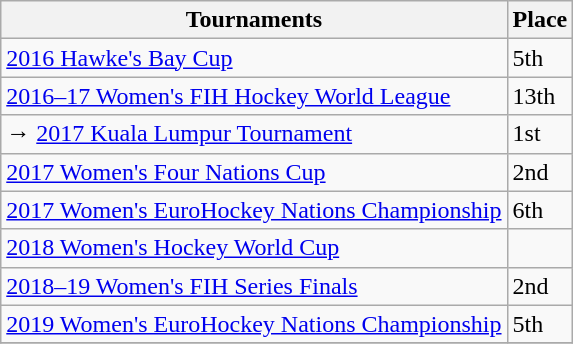<table class="wikitable collapsible">
<tr>
<th>Tournaments</th>
<th>Place</th>
</tr>
<tr>
<td><a href='#'>2016 Hawke's Bay Cup</a></td>
<td>5th</td>
</tr>
<tr>
<td><a href='#'>2016–17 Women's FIH Hockey World League</a></td>
<td>13th</td>
</tr>
<tr>
<td>→ <a href='#'>2017 Kuala Lumpur Tournament</a></td>
<td>1st</td>
</tr>
<tr>
<td><a href='#'>2017 Women's Four Nations Cup</a></td>
<td>2nd</td>
</tr>
<tr>
<td><a href='#'>2017 Women's EuroHockey Nations Championship</a></td>
<td>6th</td>
</tr>
<tr>
<td><a href='#'>2018 Women's Hockey World Cup</a></td>
<td></td>
</tr>
<tr>
<td><a href='#'>2018–19 Women's FIH Series Finals</a></td>
<td>2nd</td>
</tr>
<tr>
<td><a href='#'>2019 Women's EuroHockey Nations Championship</a></td>
<td>5th</td>
</tr>
<tr>
</tr>
</table>
